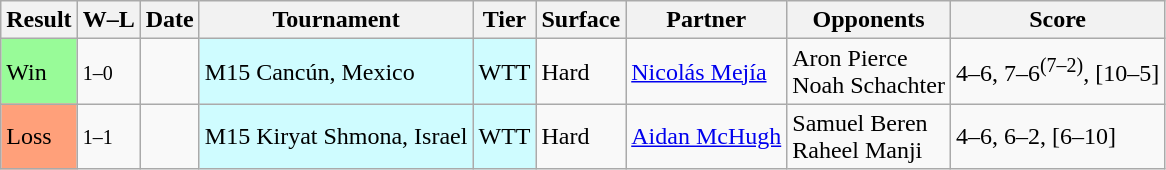<table class="sortable wikitable">
<tr>
<th>Result</th>
<th class="unsortable">W–L</th>
<th>Date</th>
<th>Tournament</th>
<th>Tier</th>
<th>Surface</th>
<th>Partner</th>
<th>Opponents</th>
<th class="unsortable">Score</th>
</tr>
<tr>
<td bgcolor=98fb98>Win</td>
<td><small>1–0</small></td>
<td></td>
<td style="background:#cffcff;">M15 Cancún, Mexico</td>
<td style="background:#cffcff;">WTT</td>
<td>Hard</td>
<td> <a href='#'>Nicolás Mejía</a></td>
<td> Aron Pierce <br>  Noah Schachter</td>
<td>4–6, 7–6<sup>(7–2)</sup>, [10–5]</td>
</tr>
<tr>
<td bgcolor=ffa07a>Loss</td>
<td><small>1–1</small></td>
<td></td>
<td style="background:#cffcff;">M15 Kiryat Shmona, Israel</td>
<td style="background:#cffcff;">WTT</td>
<td>Hard</td>
<td> <a href='#'>Aidan McHugh</a></td>
<td> Samuel Beren <br>  Raheel Manji</td>
<td>4–6, 6–2, [6–10]</td>
</tr>
</table>
